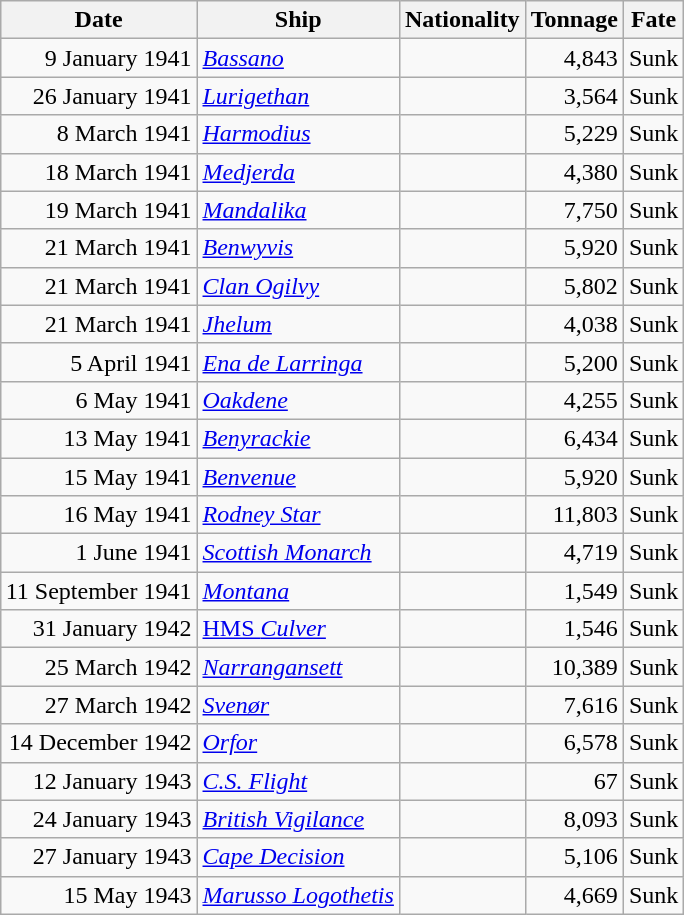<table class="wikitable sortable" style="margin: 1em auto 1em auto;" style="margin: 1em auto 1em auto;">
<tr>
<th>Date</th>
<th>Ship</th>
<th>Nationality</th>
<th>Tonnage</th>
<th>Fate</th>
</tr>
<tr>
<td align="right">9 January 1941</td>
<td align="left"><a href='#'><em>Bassano</em></a></td>
<td align="left"></td>
<td align="right">4,843</td>
<td align="left">Sunk</td>
</tr>
<tr>
<td align="right">26 January 1941</td>
<td align="left"><a href='#'><em>Lurigethan</em></a></td>
<td align="left"></td>
<td align="right">3,564</td>
<td align="left">Sunk</td>
</tr>
<tr>
<td align="right">8 March 1941</td>
<td align="left"><a href='#'><em>Harmodius</em></a></td>
<td align="left"></td>
<td align="right">5,229</td>
<td align="left">Sunk</td>
</tr>
<tr>
<td align="right">18 March 1941</td>
<td align="left"><a href='#'><em>Medjerda</em></a></td>
<td align="left"></td>
<td align="right">4,380</td>
<td align="left">Sunk</td>
</tr>
<tr>
<td align="right">19 March 1941</td>
<td align="left"><a href='#'><em>Mandalika</em></a></td>
<td align="left"></td>
<td align="right">7,750</td>
<td align="left">Sunk</td>
</tr>
<tr>
<td align="right">21 March 1941</td>
<td align="left"><a href='#'><em>Benwyvis</em></a></td>
<td align="left"></td>
<td align="right">5,920</td>
<td align="left">Sunk</td>
</tr>
<tr>
<td align="right">21 March 1941</td>
<td align="left"><a href='#'><em>Clan Ogilvy</em></a></td>
<td align="left"></td>
<td align="right">5,802</td>
<td align="left">Sunk</td>
</tr>
<tr>
<td align="right">21 March 1941</td>
<td align="left"><a href='#'><em>Jhelum</em></a></td>
<td align="left"></td>
<td align="right">4,038</td>
<td align="left">Sunk</td>
</tr>
<tr>
<td align="right">5 April 1941</td>
<td align="left"><a href='#'><em>Ena de Larringa</em></a></td>
<td align="left"></td>
<td align="right">5,200</td>
<td align="left">Sunk</td>
</tr>
<tr>
<td align="right">6 May 1941</td>
<td align="left"><a href='#'><em>Oakdene</em></a></td>
<td align="left"></td>
<td align="right">4,255</td>
<td align="left">Sunk</td>
</tr>
<tr>
<td align="right">13 May 1941</td>
<td align="left"><a href='#'><em>Benyrackie</em></a></td>
<td align="left"></td>
<td align="right">6,434</td>
<td align="left">Sunk</td>
</tr>
<tr>
<td align="right">15 May 1941</td>
<td align="left"><a href='#'><em>Benvenue</em></a></td>
<td align="left"></td>
<td align="right">5,920</td>
<td align="left">Sunk</td>
</tr>
<tr>
<td align="right">16 May 1941</td>
<td align="left"><a href='#'><em>Rodney Star</em></a></td>
<td align="left"></td>
<td align="right">11,803</td>
<td align="left">Sunk</td>
</tr>
<tr>
<td align="right">1 June 1941</td>
<td align="left"><a href='#'><em>Scottish Monarch</em></a></td>
<td align="left"></td>
<td align="right">4,719</td>
<td align="left">Sunk</td>
</tr>
<tr>
<td align="right">11 September 1941</td>
<td align="left"><a href='#'><em>Montana</em></a></td>
<td align="left"></td>
<td align="right">1,549</td>
<td align="left">Sunk</td>
</tr>
<tr>
<td align="right">31 January 1942</td>
<td align="left"><a href='#'>HMS <em>Culver</em></a></td>
<td align="left"></td>
<td align="right">1,546</td>
<td align="left">Sunk</td>
</tr>
<tr>
<td align="right">25 March 1942</td>
<td align="left"><a href='#'><em>Narrangansett</em></a></td>
<td align="left"></td>
<td align="right">10,389</td>
<td align="left">Sunk</td>
</tr>
<tr>
<td align="right">27 March 1942</td>
<td align="left"><a href='#'><em>Svenør</em></a></td>
<td align="left"></td>
<td align="right">7,616</td>
<td align="left">Sunk</td>
</tr>
<tr>
<td align="right">14 December 1942</td>
<td align="left"><a href='#'><em>Orfor</em></a></td>
<td align="left"></td>
<td align="right">6,578</td>
<td align="left">Sunk</td>
</tr>
<tr>
<td align="right">12 January 1943</td>
<td align="left"><a href='#'><em>C.S. Flight</em></a></td>
<td align="left"></td>
<td align="right">67</td>
<td align="left">Sunk</td>
</tr>
<tr>
<td align="right">24 January 1943</td>
<td align="left"><a href='#'><em>British Vigilance</em></a></td>
<td align="left"></td>
<td align="right">8,093</td>
<td align="left">Sunk</td>
</tr>
<tr>
<td align="right">27 January 1943</td>
<td align="left"><a href='#'><em>Cape Decision</em></a></td>
<td align="left"></td>
<td align="right">5,106</td>
<td align="left">Sunk</td>
</tr>
<tr>
<td align="right">15 May 1943</td>
<td align="left"><a href='#'><em>Marusso Logothetis</em></a></td>
<td align="left"></td>
<td align="right">4,669</td>
<td align="left">Sunk</td>
</tr>
</table>
